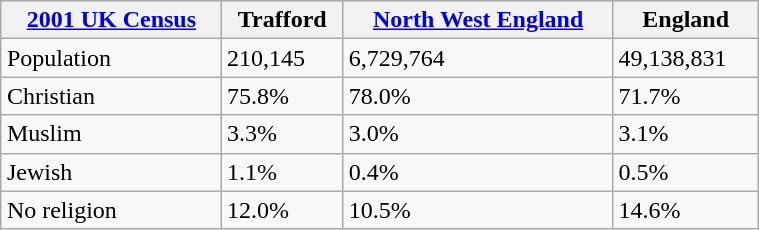<table class="wikitable" style="float: right; margin-left: 1em; width: 40%; " cellspacing="5">
<tr>
<th><strong><a href='#'>2001 UK Census</a></strong></th>
<th><strong>Trafford</strong></th>
<th><strong><a href='#'>North West England</a></strong></th>
<th><strong>England</strong></th>
</tr>
<tr>
<td>Population</td>
<td>210,145</td>
<td>6,729,764</td>
<td>49,138,831</td>
</tr>
<tr>
<td>Christian</td>
<td>75.8%</td>
<td>78.0%</td>
<td>71.7%</td>
</tr>
<tr>
<td>Muslim</td>
<td>3.3%</td>
<td>3.0%</td>
<td>3.1%</td>
</tr>
<tr>
<td>Jewish</td>
<td>1.1%</td>
<td>0.4%</td>
<td>0.5%</td>
</tr>
<tr>
<td>No religion</td>
<td>12.0%</td>
<td>10.5%</td>
<td>14.6%</td>
</tr>
</table>
